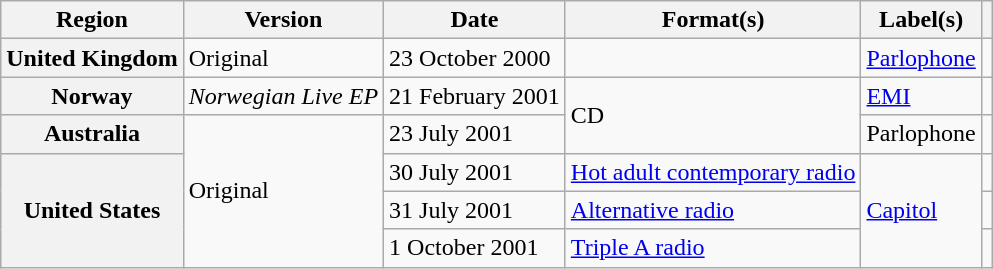<table class="wikitable plainrowheaders">
<tr>
<th scope="col">Region</th>
<th scope="col">Version</th>
<th scope="col">Date</th>
<th scope="col">Format(s)</th>
<th scope="col">Label(s)</th>
<th scope="col"></th>
</tr>
<tr>
<th scope="row">United Kingdom</th>
<td>Original</td>
<td>23 October 2000</td>
<td></td>
<td><a href='#'>Parlophone</a></td>
<td></td>
</tr>
<tr>
<th scope="row">Norway</th>
<td><em>Norwegian Live EP</em></td>
<td>21 February 2001</td>
<td rowspan="2">CD</td>
<td><a href='#'>EMI</a></td>
<td></td>
</tr>
<tr>
<th scope="row">Australia</th>
<td rowspan="4">Original</td>
<td>23 July 2001</td>
<td>Parlophone</td>
<td></td>
</tr>
<tr>
<th rowspan="3" scope="row">United States</th>
<td>30 July 2001</td>
<td><a href='#'>Hot adult contemporary radio</a></td>
<td rowspan="3"><a href='#'>Capitol</a></td>
<td></td>
</tr>
<tr>
<td>31 July 2001</td>
<td><a href='#'>Alternative radio</a></td>
<td></td>
</tr>
<tr>
<td>1 October 2001</td>
<td><a href='#'>Triple A radio</a></td>
<td></td>
</tr>
</table>
